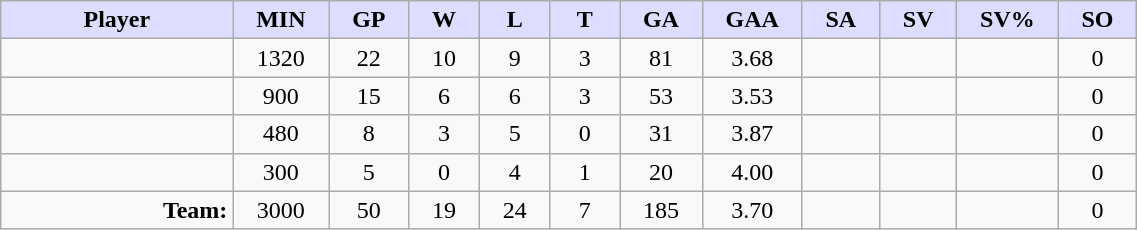<table style="width:60%;" class="wikitable sortable">
<tr>
<th style="background:#ddf; width:10%;">Player</th>
<th style="width:3%; background:#ddf;">MIN</th>
<th style="width:3%; background:#ddf;">GP</th>
<th style="width:3%; background:#ddf;">W</th>
<th style="width:3%; background:#ddf;">L</th>
<th style="width:3%; background:#ddf;">T</th>
<th style="width:3%; background:#ddf;">GA</th>
<th style="width:3%; background:#ddf;">GAA</th>
<th style="width:3%; background:#ddf;">SA</th>
<th style="width:3%; background:#ddf;">SV</th>
<th style="width:3%; background:#ddf;">SV%</th>
<th style="width:3%; background:#ddf;">SO</th>
</tr>
<tr style="text-align:center;">
<td style="text-align:right;"></td>
<td>1320</td>
<td>22</td>
<td>10</td>
<td>9</td>
<td>3</td>
<td>81</td>
<td>3.68</td>
<td></td>
<td></td>
<td></td>
<td>0</td>
</tr>
<tr style="text-align:center;">
<td style="text-align:right;"></td>
<td>900</td>
<td>15</td>
<td>6</td>
<td>6</td>
<td>3</td>
<td>53</td>
<td>3.53</td>
<td></td>
<td></td>
<td></td>
<td>0</td>
</tr>
<tr style="text-align:center;">
<td style="text-align:right;"></td>
<td>480</td>
<td>8</td>
<td>3</td>
<td>5</td>
<td>0</td>
<td>31</td>
<td>3.87</td>
<td></td>
<td></td>
<td></td>
<td>0</td>
</tr>
<tr style="text-align:center;">
<td style="text-align:right;"></td>
<td>300</td>
<td>5</td>
<td>0</td>
<td>4</td>
<td>1</td>
<td>20</td>
<td>4.00</td>
<td></td>
<td></td>
<td></td>
<td>0</td>
</tr>
<tr style="text-align:center;">
<td style="text-align:right;"><strong>Team:</strong></td>
<td>3000</td>
<td>50</td>
<td>19</td>
<td>24</td>
<td>7</td>
<td>185</td>
<td>3.70</td>
<td></td>
<td></td>
<td></td>
<td>0</td>
</tr>
</table>
